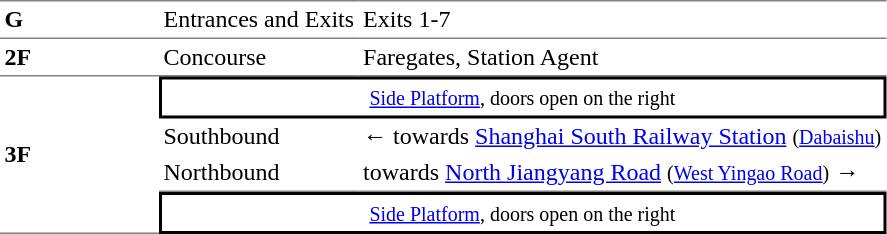<table cellspacing=0 cellpadding=3>
<tr>
<td style="border-top:solid 1px gray;border-bottom:solid 1px gray;" width=100><strong>G</strong></td>
<td style="border-top:solid 1px gray;border-bottom:solid 1px gray;">Entrances and Exits</td>
<td style="border-top:solid 1px gray;border-bottom:solid 1px gray;">Exits 1-7</td>
</tr>
<tr>
<td style="border-bottom:solid 1px gray;"><strong>2F</strong></td>
<td style="border-bottom:solid 1px gray;">Concourse</td>
<td style="border-bottom:solid 1px gray;">Faregates, Station Agent</td>
</tr>
<tr>
<td style="border-bottom:solid 1px gray;" rowspan=4><strong>3F</strong></td>
<td style="border-right:solid 2px black;border-left:solid 2px black;border-top:solid 2px black;border-bottom:solid 2px black;text-align:center;" colspan=2><small><a href='#'>Side Platform</a>, doors open on the right</small></td>
</tr>
<tr>
<td>Southbound</td>
<td>←  towards <a href='#'>Shanghai South Railway Station</a> <small>(<a href='#'>Dabaishu</a>)</small></td>
</tr>
<tr>
<td style="border-bottom:solid 1px gray;">Northbound</td>
<td style="border-bottom:solid 1px gray;">  towards <a href='#'>North Jiangyang Road</a> <small>(<a href='#'>West Yingao Road</a>)</small> →</td>
</tr>
<tr>
<td style="border-right:solid 2px black;border-left:solid 2px black;border-top:solid 2px black;border-bottom:solid 2px black;text-align:center;" colspan=2><small><a href='#'>Side Platform</a>, doors open on the right</small></td>
</tr>
</table>
